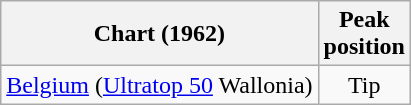<table class="wikitable">
<tr>
<th align="left">Chart (1962)</th>
<th align="center">Peak<br>position</th>
</tr>
<tr>
<td align="left"><a href='#'>Belgium</a> (<a href='#'>Ultratop 50</a> Wallonia)</td>
<td align="center">Tip</td>
</tr>
</table>
